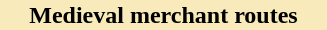<table style="float:right; width:222px; margin:0 0 1em 1em;">
<tr>
<th style="color:#black; background:#f8eaba; font-size:100%; text-align:center;">Medieval merchant routes</th>
</tr>
<tr>
<td><br></td>
</tr>
</table>
